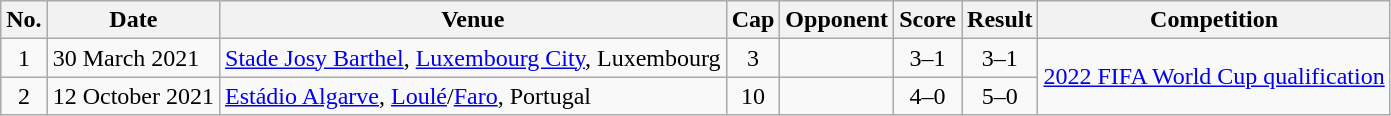<table class="wikitable sortable">
<tr>
<th scope=col>No.</th>
<th scope=col>Date</th>
<th scope=col>Venue</th>
<th scope=col>Cap</th>
<th scope=col>Opponent</th>
<th scope=col>Score</th>
<th scope=col>Result</th>
<th scope=col>Competition</th>
</tr>
<tr>
<td align="center">1</td>
<td>30 March 2021</td>
<td><a href='#'>Stade Josy Barthel</a>, <a href='#'>Luxembourg City</a>, Luxembourg</td>
<td align="center">3</td>
<td></td>
<td align="center">3–1</td>
<td align="center">3–1</td>
<td rowspan="2"><a href='#'>2022 FIFA World Cup qualification</a></td>
</tr>
<tr>
<td align="center">2</td>
<td>12 October 2021</td>
<td><a href='#'>Estádio Algarve</a>, <a href='#'>Loulé</a>/<a href='#'>Faro</a>, Portugal</td>
<td align="center">10</td>
<td></td>
<td align="center">4–0</td>
<td align="center">5–0</td>
</tr>
</table>
